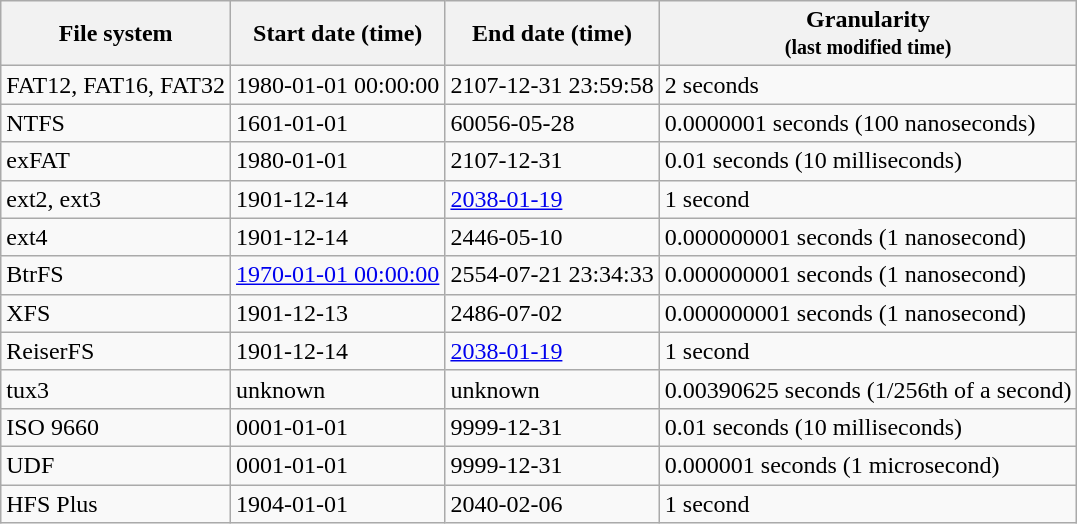<table class="wikitable">
<tr>
<th>File system</th>
<th>Start date (time)</th>
<th>End date (time)</th>
<th>Granularity<br><small>(last modified time)</small>
</th>
</tr>
<tr>
<td>FAT12, FAT16, FAT32</td>
<td>1980-01-01 00:00:00</td>
<td>2107-12-31 23:59:58</td>
<td>2 seconds</td>
</tr>
<tr>
<td>NTFS</td>
<td>1601-01-01</td>
<td>60056-05-28</td>
<td>0.0000001 seconds (100 nanoseconds)</td>
</tr>
<tr>
<td>exFAT</td>
<td>1980-01-01</td>
<td>2107-12-31</td>
<td>0.01 seconds (10 milliseconds)</td>
</tr>
<tr>
<td>ext2, ext3</td>
<td>1901-12-14</td>
<td><a href='#'>2038-01-19</a></td>
<td>1 second</td>
</tr>
<tr>
<td>ext4</td>
<td>1901-12-14</td>
<td>2446-05-10</td>
<td>0.000000001 seconds (1 nanosecond)</td>
</tr>
<tr>
<td>BtrFS</td>
<td><a href='#'>1970-01-01 00:00:00</a></td>
<td>2554-07-21 23:34:33</td>
<td>0.000000001 seconds (1 nanosecond)</td>
</tr>
<tr>
<td>XFS</td>
<td>1901-12-13</td>
<td>2486-07-02</td>
<td>0.000000001 seconds (1 nanosecond)</td>
</tr>
<tr>
<td>ReiserFS</td>
<td>1901-12-14</td>
<td><a href='#'>2038-01-19</a></td>
<td>1 second</td>
</tr>
<tr>
<td>tux3</td>
<td>unknown</td>
<td>unknown</td>
<td>0.00390625 seconds (1/256th of a second)</td>
</tr>
<tr>
<td>ISO 9660</td>
<td>0001-01-01</td>
<td>9999-12-31</td>
<td>0.01 seconds (10 milliseconds)</td>
</tr>
<tr>
<td>UDF</td>
<td>0001-01-01</td>
<td>9999-12-31</td>
<td>0.000001 seconds (1 microsecond)</td>
</tr>
<tr>
<td>HFS Plus</td>
<td>1904-01-01</td>
<td>2040-02-06</td>
<td>1 second</td>
</tr>
</table>
